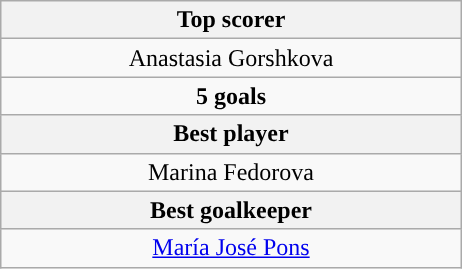<table class="wikitable" style="margin: 1em auto 1em auto;">
<tr>
<th width=300>Top scorer</th>
</tr>
<tr align=center style="background:">
<td style="text-align:center;"> Anastasia Gorshkova</td>
</tr>
<tr>
<td style="text-align:center;"><strong>5 goals</strong></td>
</tr>
<tr>
<th>Best player</th>
</tr>
<tr>
<td style="text-align:center;"> Marina Fedorova</td>
</tr>
<tr>
<th>Best goalkeeper</th>
</tr>
<tr>
<td style="text-align:center;"> <a href='#'>María José Pons</a></td>
</tr>
</table>
